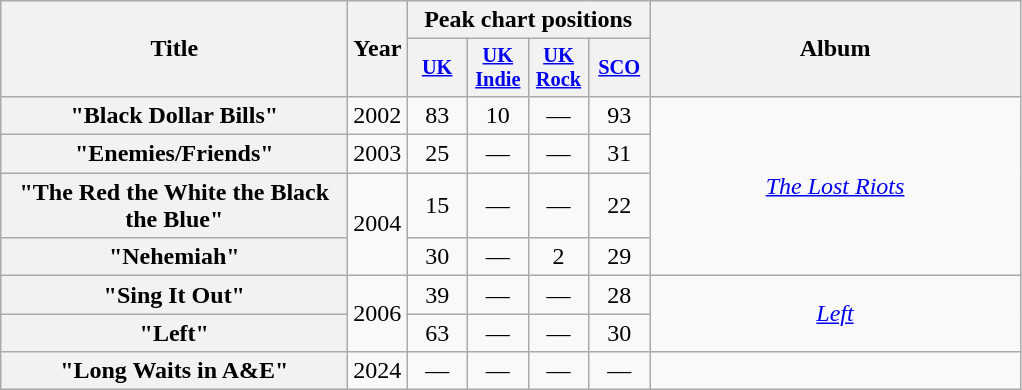<table class="wikitable plainrowheaders" style="text-align:center">
<tr>
<th scope="col" rowspan="2" style="width:14em;">Title</th>
<th scope="col" rowspan="2">Year</th>
<th scope="col" colspan="4">Peak chart positions</th>
<th scope="col" rowspan="2" style="width:15em;">Album</th>
</tr>
<tr>
<th scope="col" style="width:2.5em;font-size:85%;"><a href='#'>UK</a><br></th>
<th scope="col" style="width:2.5em;font-size:85%;"><a href='#'>UK<br>Indie</a> <br></th>
<th scope="col" style="width:2.5em;font-size:85%;"><a href='#'>UK<br>Rock</a> <br></th>
<th scope="col" style="width:2.5em;font-size:85%;"><a href='#'>SCO</a> <br></th>
</tr>
<tr>
<th scope="row">"Black Dollar Bills"</th>
<td style="text-align:center;">2002</td>
<td style="text-align:center;">83</td>
<td style="text-align:center;">10</td>
<td style="text-align:center;">—</td>
<td style="text-align:center;">93</td>
<td style="text-align:center;" rowspan="4"><em><a href='#'>The Lost Riots</a></em></td>
</tr>
<tr>
<th scope="row">"Enemies/Friends"</th>
<td style="text-align:center;">2003</td>
<td style="text-align:center;">25</td>
<td style="text-align:center;">—</td>
<td style="text-align:center;">—</td>
<td style="text-align:center;">31</td>
</tr>
<tr>
<th scope="row">"The Red the White the Black the Blue"</th>
<td style="text-align:center;" rowspan="2">2004</td>
<td style="text-align:center;">15</td>
<td style="text-align:center;">—</td>
<td style="text-align:center;">—</td>
<td style="text-align:center;">22</td>
</tr>
<tr>
<th scope="row">"Nehemiah"</th>
<td style="text-align:center;">30</td>
<td style="text-align:center;">—</td>
<td style="text-align:center;">2</td>
<td style="text-align:center;">29</td>
</tr>
<tr>
<th scope="row">"Sing It Out"</th>
<td style="text-align:center;" rowspan="2">2006</td>
<td style="text-align:center;">39</td>
<td style="text-align:center;">—</td>
<td style="text-align:center;">—</td>
<td style="text-align:center;">28</td>
<td style="text-align:center;" rowspan="2"><em><a href='#'>Left</a></em></td>
</tr>
<tr>
<th scope="row">"Left"</th>
<td style="text-align:center;">63</td>
<td style="text-align:center;">—</td>
<td style="text-align:center;">—</td>
<td style="text-align:center;">30</td>
</tr>
<tr>
<th scope="row">"Long Waits in A&E"</th>
<td style="text-align:center;">2024</td>
<td style="text-align:center;">—</td>
<td style="text-align:center;">—</td>
<td style="text-align:center;">—</td>
<td style="text-align:center;">—</td>
<td></td>
</tr>
</table>
